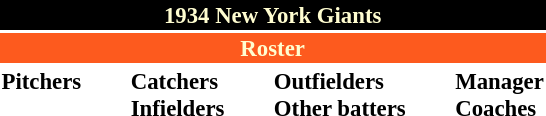<table class="toccolours" style="font-size: 95%;">
<tr>
<th colspan="10" style="background-color: black; color: #FFFDD0; text-align: center;">1934 New York Giants</th>
</tr>
<tr>
<td colspan="10" style="background-color: #fd5a1e; color: #FFFDD0; text-align: center;"><strong>Roster</strong></td>
</tr>
<tr>
<td valign="top"><strong>Pitchers</strong><br>









</td>
<td width="25px"></td>
<td valign="top"><strong>Catchers</strong><br>


<strong>Infielders</strong>





</td>
<td width="25px"></td>
<td valign="top"><strong>Outfielders</strong><br>






<strong>Other batters</strong>
</td>
<td width="25px"></td>
<td valign="top"><strong>Manager</strong><br>
<strong>Coaches</strong>

</td>
</tr>
</table>
